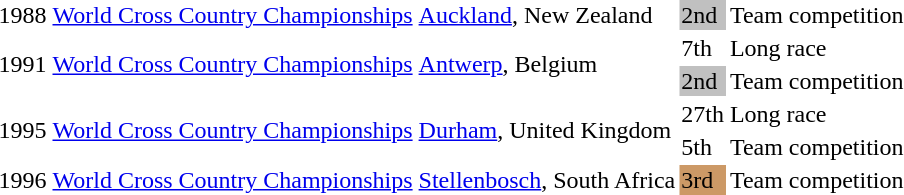<table>
<tr>
<td>1988</td>
<td><a href='#'>World Cross Country Championships</a></td>
<td><a href='#'>Auckland</a>, New Zealand</td>
<td bgcolor="silver">2nd</td>
<td>Team competition</td>
</tr>
<tr>
<td rowspan=2>1991</td>
<td rowspan=2><a href='#'>World Cross Country Championships</a></td>
<td rowspan=2><a href='#'>Antwerp</a>, Belgium</td>
<td>7th</td>
<td>Long race</td>
</tr>
<tr>
<td bgcolor="silver">2nd</td>
<td>Team competition</td>
</tr>
<tr>
<td rowspan=2>1995</td>
<td rowspan=2><a href='#'>World Cross Country Championships</a></td>
<td rowspan=2><a href='#'>Durham</a>, United Kingdom</td>
<td>27th</td>
<td>Long race</td>
</tr>
<tr>
<td>5th</td>
<td>Team competition</td>
</tr>
<tr>
<td>1996</td>
<td><a href='#'>World Cross Country Championships</a></td>
<td><a href='#'>Stellenbosch</a>, South Africa</td>
<td bgcolor="cc9966">3rd</td>
<td>Team competition</td>
</tr>
</table>
